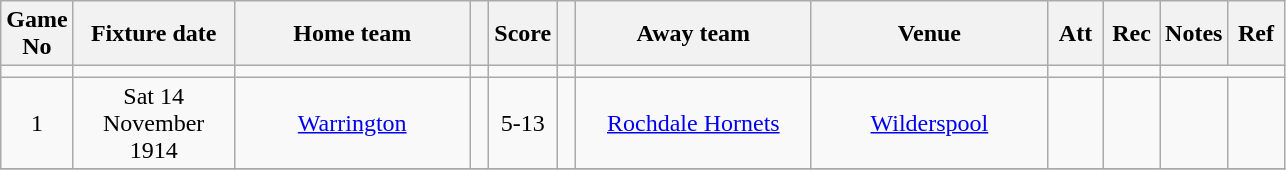<table class="wikitable" style="text-align:center;">
<tr>
<th width=20 abbr="No">Game No</th>
<th width=100 abbr="Date">Fixture date</th>
<th width=150 abbr="Home team">Home team</th>
<th width=5 abbr="space"></th>
<th width=20 abbr="Score">Score</th>
<th width=5 abbr="space"></th>
<th width=150 abbr="Away team">Away team</th>
<th width=150 abbr="Venue">Venue</th>
<th width=30 abbr="Att">Att</th>
<th width=30 abbr="Rec">Rec</th>
<th width=20 abbr="Notes">Notes</th>
<th width=30 abbr="Ref">Ref</th>
</tr>
<tr>
<td></td>
<td></td>
<td></td>
<td></td>
<td></td>
<td></td>
<td></td>
<td></td>
<td></td>
<td></td>
</tr>
<tr>
<td>1</td>
<td>Sat 14 November 1914</td>
<td><a href='#'>Warrington</a></td>
<td></td>
<td>5-13</td>
<td></td>
<td><a href='#'>Rochdale Hornets</a></td>
<td><a href='#'>Wilderspool</a></td>
<td></td>
<td></td>
<td></td>
<td></td>
</tr>
<tr |2||Sat 14 November 1914||>
</tr>
</table>
